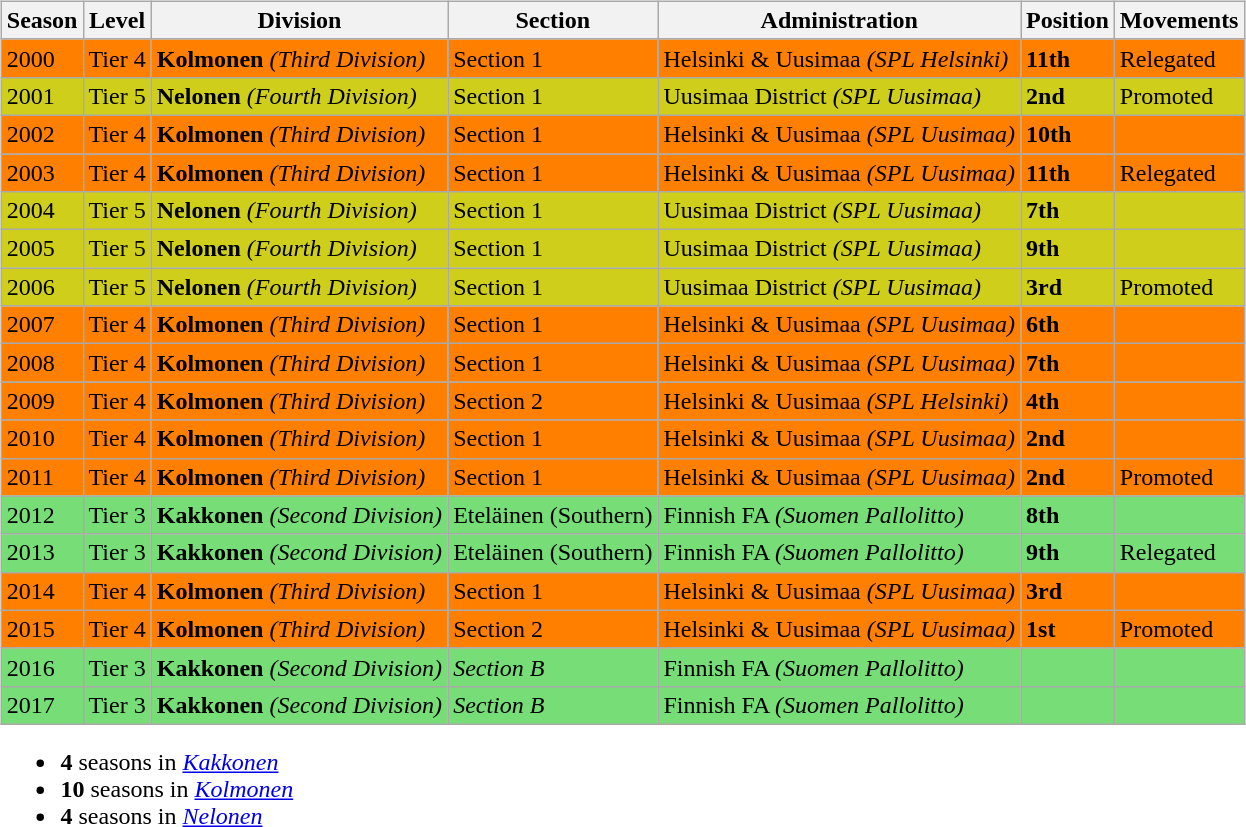<table>
<tr>
<td valign="top" width=0%><br><table class="wikitable">
<tr style="background:#f0f6fa;">
<th><strong>Season</strong></th>
<th><strong>Level</strong></th>
<th><strong>Division</strong></th>
<th><strong>Section</strong></th>
<th><strong>Administration</strong></th>
<th><strong>Position</strong></th>
<th><strong>Movements</strong></th>
</tr>
<tr>
<td style="background:#FF7F00;">2000</td>
<td style="background:#FF7F00;">Tier 4</td>
<td style="background:#FF7F00;"><strong>Kolmonen</strong> <em>(Third Division)</em></td>
<td style="background:#FF7F00;">Section 1</td>
<td style="background:#FF7F00;">Helsinki & Uusimaa <em>(SPL Helsinki)</em></td>
<td style="background:#FF7F00;"><strong>11th</strong></td>
<td style="background:#FF7F00;">Relegated</td>
</tr>
<tr>
<td style="background:#CECE1B;">2001</td>
<td style="background:#CECE1B;">Tier 5</td>
<td style="background:#CECE1B;"><strong>Nelonen</strong> <em>(Fourth Division)</em></td>
<td style="background:#CECE1B;">Section 1</td>
<td style="background:#CECE1B;">Uusimaa District <em>(SPL Uusimaa)</em></td>
<td style="background:#CECE1B;"><strong>2nd</strong></td>
<td style="background:#CECE1B;">Promoted</td>
</tr>
<tr>
<td style="background:#FF7F00;">2002</td>
<td style="background:#FF7F00;">Tier 4</td>
<td style="background:#FF7F00;"><strong>Kolmonen</strong> <em>(Third Division)</em></td>
<td style="background:#FF7F00;">Section 1</td>
<td style="background:#FF7F00;">Helsinki & Uusimaa <em>(SPL Uusimaa)</em></td>
<td style="background:#FF7F00;"><strong>10th</strong></td>
<td style="background:#FF7F00;"></td>
</tr>
<tr>
<td style="background:#FF7F00;">2003</td>
<td style="background:#FF7F00;">Tier 4</td>
<td style="background:#FF7F00;"><strong>Kolmonen</strong> <em>(Third Division)</em></td>
<td style="background:#FF7F00;">Section 1</td>
<td style="background:#FF7F00;">Helsinki & Uusimaa <em>(SPL Uusimaa)</em></td>
<td style="background:#FF7F00;"><strong>11th</strong></td>
<td style="background:#FF7F00;">Relegated</td>
</tr>
<tr>
<td style="background:#CECE1B;">2004</td>
<td style="background:#CECE1B;">Tier 5</td>
<td style="background:#CECE1B;"><strong>Nelonen</strong> <em>(Fourth Division)</em></td>
<td style="background:#CECE1B;">Section 1</td>
<td style="background:#CECE1B;">Uusimaa District <em>(SPL Uusimaa)</em></td>
<td style="background:#CECE1B;"><strong>7th</strong></td>
<td style="background:#CECE1B;"></td>
</tr>
<tr>
<td style="background:#CECE1B;">2005</td>
<td style="background:#CECE1B;">Tier 5</td>
<td style="background:#CECE1B;"><strong>Nelonen</strong> <em>(Fourth Division)</em></td>
<td style="background:#CECE1B;">Section 1</td>
<td style="background:#CECE1B;">Uusimaa District <em>(SPL Uusimaa)</em></td>
<td style="background:#CECE1B;"><strong>9th</strong></td>
<td style="background:#CECE1B;"></td>
</tr>
<tr>
<td style="background:#CECE1B;">2006</td>
<td style="background:#CECE1B;">Tier 5</td>
<td style="background:#CECE1B;"><strong>Nelonen</strong> <em>(Fourth Division)</em></td>
<td style="background:#CECE1B;">Section 1</td>
<td style="background:#CECE1B;">Uusimaa District <em>(SPL Uusimaa)</em></td>
<td style="background:#CECE1B;"><strong>3rd</strong></td>
<td style="background:#CECE1B;">Promoted</td>
</tr>
<tr>
<td style="background:#FF7F00;">2007</td>
<td style="background:#FF7F00;">Tier 4</td>
<td style="background:#FF7F00;"><strong>Kolmonen</strong> <em>(Third Division)</em></td>
<td style="background:#FF7F00;">Section 1</td>
<td style="background:#FF7F00;">Helsinki & Uusimaa <em>(SPL Uusimaa)</em></td>
<td style="background:#FF7F00;"><strong>6th</strong></td>
<td style="background:#FF7F00;"></td>
</tr>
<tr>
<td style="background:#FF7F00;">2008</td>
<td style="background:#FF7F00;">Tier 4</td>
<td style="background:#FF7F00;"><strong>Kolmonen</strong> <em>(Third Division)</em></td>
<td style="background:#FF7F00;">Section 1</td>
<td style="background:#FF7F00;">Helsinki & Uusimaa <em>(SPL Uusimaa)</em></td>
<td style="background:#FF7F00;"><strong>7th</strong></td>
<td style="background:#FF7F00;"></td>
</tr>
<tr>
<td style="background:#FF7F00;">2009</td>
<td style="background:#FF7F00;">Tier 4</td>
<td style="background:#FF7F00;"><strong>Kolmonen</strong> <em>(Third Division)</em></td>
<td style="background:#FF7F00;">Section 2</td>
<td style="background:#FF7F00;">Helsinki & Uusimaa <em>(SPL Helsinki)</em></td>
<td style="background:#FF7F00;"><strong>4th</strong></td>
<td style="background:#FF7F00;"></td>
</tr>
<tr>
<td style="background:#FF7F00;">2010</td>
<td style="background:#FF7F00;">Tier 4</td>
<td style="background:#FF7F00;"><strong>Kolmonen</strong> <em>(Third Division)</em></td>
<td style="background:#FF7F00;">Section 1</td>
<td style="background:#FF7F00;">Helsinki & Uusimaa <em>(SPL Uusimaa)</em></td>
<td style="background:#FF7F00;"><strong>2nd</strong></td>
<td style="background:#FF7F00;"></td>
</tr>
<tr>
<td style="background:#FF7F00;">2011</td>
<td style="background:#FF7F00;">Tier 4</td>
<td style="background:#FF7F00;"><strong>Kolmonen</strong> <em>(Third Division)</em></td>
<td style="background:#FF7F00;">Section 1</td>
<td style="background:#FF7F00;">Helsinki & Uusimaa <em>(SPL Uusimaa)</em></td>
<td style="background:#FF7F00;"><strong>2nd</strong></td>
<td style="background:#FF7F00;">Promoted</td>
</tr>
<tr>
<td style="background:#77DD77;">2012</td>
<td style="background:#77DD77;">Tier 3</td>
<td style="background:#77DD77;"><strong>Kakkonen</strong> <em>(Second Division)</em></td>
<td style="background:#77DD77;">Eteläinen (Southern)</td>
<td style="background:#77DD77;">Finnish FA <em>(Suomen Pallolitto)</em></td>
<td style="background:#77DD77;"><strong>8th</strong></td>
<td style="background:#77DD77;"></td>
</tr>
<tr>
<td style="background:#77DD77;">2013</td>
<td style="background:#77DD77;">Tier 3</td>
<td style="background:#77DD77;"><strong>Kakkonen</strong> <em>(Second Division)</em></td>
<td style="background:#77DD77;">Eteläinen (Southern)</td>
<td style="background:#77DD77;">Finnish FA <em>(Suomen Pallolitto)</em></td>
<td style="background:#77DD77;"><strong>9th</strong></td>
<td style="background:#77DD77;">Relegated</td>
</tr>
<tr>
<td style="background:#FF7F00;">2014</td>
<td style="background:#FF7F00;">Tier 4</td>
<td style="background:#FF7F00;"><strong>Kolmonen</strong> <em>(Third Division)</em></td>
<td style="background:#FF7F00;">Section 1</td>
<td style="background:#FF7F00;">Helsinki & Uusimaa <em>(SPL Uusimaa)</em></td>
<td style="background:#FF7F00;"><strong>3rd</strong></td>
<td style="background:#FF7F00;"></td>
</tr>
<tr>
<td style="background:#FF7F00;">2015</td>
<td style="background:#FF7F00;">Tier 4</td>
<td style="background:#FF7F00;"><strong>Kolmonen</strong> <em>(Third Division)</em></td>
<td style="background:#FF7F00;">Section 2</td>
<td style="background:#FF7F00;">Helsinki & Uusimaa <em>(SPL Uusimaa)</em></td>
<td style="background:#FF7F00;"><strong>1st</strong></td>
<td style="background:#FF7F00;">Promoted</td>
</tr>
<tr>
<td style="background:#77DD77;">2016</td>
<td style="background:#77DD77;">Tier 3</td>
<td style="background:#77DD77;"><strong>Kakkonen</strong> <em>(Second Division)</em></td>
<td style="background:#77DD77;"><em>Section B</em></td>
<td style="background:#77DD77;">Finnish FA <em>(Suomen Pallolitto)</em></td>
<td style="background:#77DD77;"></td>
<td style="background:#77DD77;"></td>
</tr>
<tr>
<td style="background:#77DD77;">2017</td>
<td style="background:#77DD77;">Tier 3</td>
<td style="background:#77DD77;"><strong>Kakkonen</strong> <em>(Second Division)</em></td>
<td style="background:#77DD77;"><em>Section B</em></td>
<td style="background:#77DD77;">Finnish FA <em>(Suomen Pallolitto)</em></td>
<td style="background:#77DD77;"></td>
<td style="background:#77DD77;"></td>
</tr>
</table>
<ul><li><strong>4</strong> seasons in <em><a href='#'>Kakkonen</a></em></li><li><strong>10</strong> seasons in <em><a href='#'>Kolmonen</a></em></li><li><strong>4</strong> seasons in <em><a href='#'>Nelonen</a></em></li></ul></td>
</tr>
</table>
